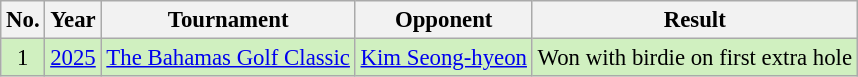<table class="wikitable" style="font-size:95%;">
<tr>
<th>No.</th>
<th>Year</th>
<th>Tournament</th>
<th>Opponent</th>
<th>Result</th>
</tr>
<tr style="background:#D0F0C0;">
<td align=center>1</td>
<td><a href='#'>2025</a></td>
<td><a href='#'>The Bahamas Golf Classic</a></td>
<td> <a href='#'>Kim Seong-hyeon</a></td>
<td>Won with birdie on first extra hole</td>
</tr>
</table>
